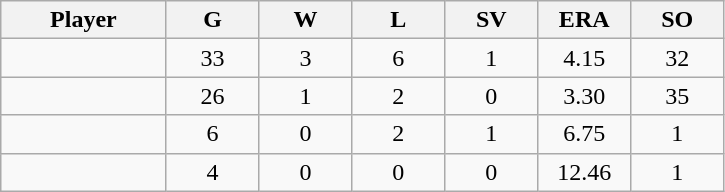<table class="wikitable sortable">
<tr>
<th bgcolor="#DDDDFF" width="16%">Player</th>
<th bgcolor="#DDDDFF" width="9%">G</th>
<th bgcolor="#DDDDFF" width="9%">W</th>
<th bgcolor="#DDDDFF" width="9%">L</th>
<th bgcolor="#DDDDFF" width="9%">SV</th>
<th bgcolor="#DDDDFF" width="9%">ERA</th>
<th bgcolor="#DDDDFF" width="9%">SO</th>
</tr>
<tr align="center">
<td></td>
<td>33</td>
<td>3</td>
<td>6</td>
<td>1</td>
<td>4.15</td>
<td>32</td>
</tr>
<tr align="center">
<td></td>
<td>26</td>
<td>1</td>
<td>2</td>
<td>0</td>
<td>3.30</td>
<td>35</td>
</tr>
<tr align="center">
<td></td>
<td>6</td>
<td>0</td>
<td>2</td>
<td>1</td>
<td>6.75</td>
<td>1</td>
</tr>
<tr align="center">
<td></td>
<td>4</td>
<td>0</td>
<td>0</td>
<td>0</td>
<td>12.46</td>
<td>1</td>
</tr>
</table>
